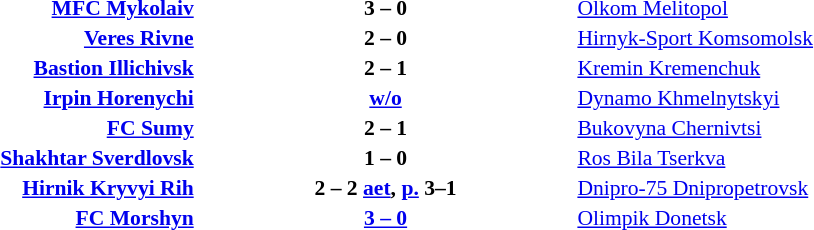<table style="width:100%;" cellspacing="1">
<tr>
<th width=20%></th>
<th width=20%></th>
<th width=20%></th>
<th></th>
</tr>
<tr style=font-size:90%>
<td align=right><strong><a href='#'>MFC Mykolaiv</a></strong></td>
<td align=center><strong>3 – 0</strong></td>
<td><a href='#'>Olkom Melitopol</a></td>
<td></td>
</tr>
<tr style=font-size:90%>
<td align=right><strong><a href='#'>Veres Rivne</a></strong></td>
<td align=center><strong>2 – 0</strong></td>
<td><a href='#'>Hirnyk-Sport Komsomolsk</a></td>
<td></td>
</tr>
<tr style=font-size:90%>
<td align=right><strong><a href='#'>Bastion Illichivsk</a></strong></td>
<td align=center><strong>2 – 1</strong></td>
<td><a href='#'>Kremin Kremenchuk</a></td>
<td></td>
</tr>
<tr style=font-size:90%>
<td align=right><strong><a href='#'>Irpin Horenychi</a></strong></td>
<td align=center><strong><a href='#'>w/o</a></strong></td>
<td><a href='#'>Dynamo Khmelnytskyi</a></td>
<td></td>
</tr>
<tr style=font-size:90%>
<td align=right><strong><a href='#'>FC Sumy</a></strong></td>
<td align=center><strong>2 – 1</strong></td>
<td><a href='#'>Bukovyna Chernivtsi</a></td>
<td></td>
</tr>
<tr style=font-size:90%>
<td align=right><strong><a href='#'>Shakhtar Sverdlovsk</a></strong></td>
<td align=center><strong>1 – 0</strong></td>
<td><a href='#'>Ros Bila Tserkva</a></td>
<td></td>
</tr>
<tr style=font-size:90%>
<td align=right><strong><a href='#'>Hirnik Kryvyi Rih</a></strong></td>
<td align=center><strong>2 – 2 <a href='#'>aet</a>, <a href='#'>p.</a> 3–1</strong></td>
<td><a href='#'>Dnipro-75 Dnipropetrovsk</a></td>
<td></td>
</tr>
<tr style=font-size:90%>
<td align=right><strong><a href='#'>FC Morshyn</a></strong></td>
<td align=center><strong><a href='#'>3 – 0</a></strong></td>
<td><a href='#'>Olimpik Donetsk</a></td>
<td></td>
</tr>
</table>
